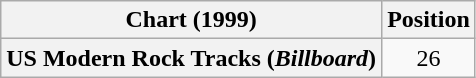<table class="wikitable plainrowheaders" style="text-align:center">
<tr>
<th scope="col">Chart (1999)</th>
<th scope="col">Position</th>
</tr>
<tr>
<th scope="row">US Modern Rock Tracks (<em>Billboard</em>)</th>
<td>26</td>
</tr>
</table>
